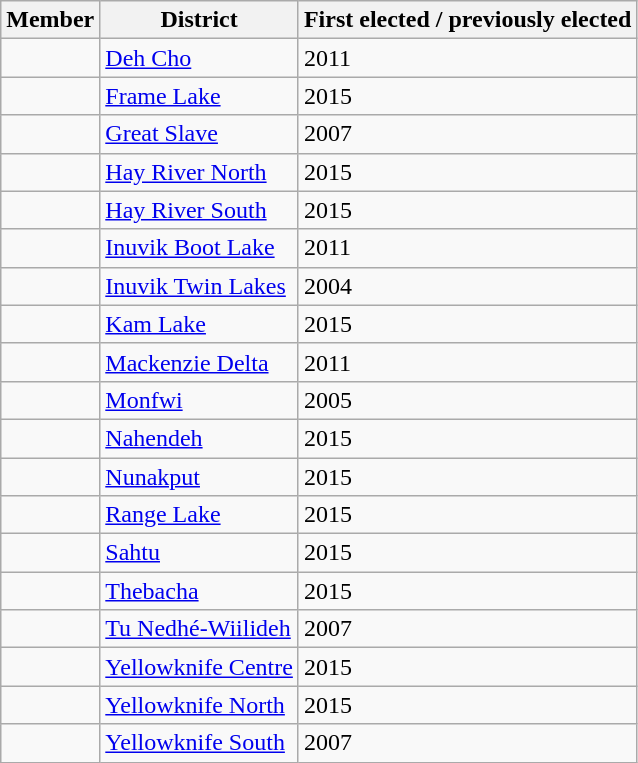<table class="wikitable sortable">
<tr>
<th>Member</th>
<th>District</th>
<th>First elected / previously elected</th>
</tr>
<tr>
<td></td>
<td><a href='#'>Deh Cho</a></td>
<td>2011</td>
</tr>
<tr>
<td></td>
<td><a href='#'>Frame Lake</a></td>
<td>2015</td>
</tr>
<tr>
<td></td>
<td><a href='#'>Great Slave</a></td>
<td>2007</td>
</tr>
<tr>
<td></td>
<td><a href='#'>Hay River North</a></td>
<td>2015</td>
</tr>
<tr>
<td></td>
<td><a href='#'>Hay River South</a></td>
<td>2015</td>
</tr>
<tr>
<td></td>
<td><a href='#'>Inuvik Boot Lake</a></td>
<td>2011</td>
</tr>
<tr>
<td></td>
<td><a href='#'>Inuvik Twin Lakes</a></td>
<td>2004</td>
</tr>
<tr>
<td></td>
<td><a href='#'>Kam Lake</a></td>
<td>2015</td>
</tr>
<tr>
<td></td>
<td><a href='#'>Mackenzie Delta</a></td>
<td>2011</td>
</tr>
<tr>
<td></td>
<td><a href='#'>Monfwi</a></td>
<td>2005</td>
</tr>
<tr>
<td></td>
<td><a href='#'>Nahendeh</a></td>
<td>2015</td>
</tr>
<tr>
<td></td>
<td><a href='#'>Nunakput</a></td>
<td>2015</td>
</tr>
<tr>
<td></td>
<td><a href='#'>Range Lake</a></td>
<td>2015</td>
</tr>
<tr>
<td></td>
<td><a href='#'>Sahtu</a></td>
<td>2015</td>
</tr>
<tr>
<td></td>
<td><a href='#'>Thebacha</a></td>
<td>2015</td>
</tr>
<tr>
<td></td>
<td><a href='#'>Tu Nedhé-Wiilideh</a></td>
<td>2007</td>
</tr>
<tr>
<td></td>
<td><a href='#'>Yellowknife Centre</a></td>
<td>2015</td>
</tr>
<tr>
<td></td>
<td><a href='#'>Yellowknife North</a></td>
<td>2015</td>
</tr>
<tr>
<td></td>
<td><a href='#'>Yellowknife South</a></td>
<td>2007</td>
</tr>
</table>
